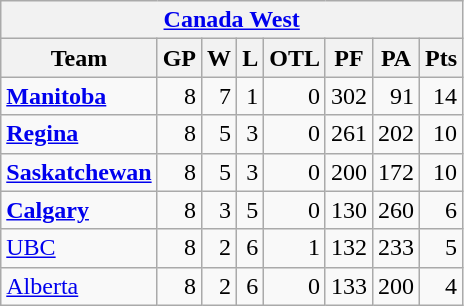<table class="wikitable" align="left">
<tr>
<th colspan="8"><a href='#'>Canada West</a></th>
</tr>
<tr>
<th>Team</th>
<th>GP</th>
<th>W</th>
<th>L</th>
<th>OTL</th>
<th>PF</th>
<th>PA</th>
<th>Pts</th>
</tr>
<tr align="right">
<td align="left"><strong><a href='#'>Manitoba</a></strong></td>
<td>8</td>
<td>7</td>
<td>1</td>
<td>0</td>
<td>302</td>
<td>91</td>
<td>14</td>
</tr>
<tr align="right">
<td align="left"><strong><a href='#'>Regina</a></strong></td>
<td>8</td>
<td>5</td>
<td>3</td>
<td>0</td>
<td>261</td>
<td>202</td>
<td>10</td>
</tr>
<tr align="right">
<td align="left"><strong><a href='#'>Saskatchewan</a></strong></td>
<td>8</td>
<td>5</td>
<td>3</td>
<td>0</td>
<td>200</td>
<td>172</td>
<td>10</td>
</tr>
<tr align="right">
<td align="left"><strong><a href='#'>Calgary</a></strong></td>
<td>8</td>
<td>3</td>
<td>5</td>
<td>0</td>
<td>130</td>
<td>260</td>
<td>6</td>
</tr>
<tr align="right">
<td align="left"><a href='#'>UBC</a></td>
<td>8</td>
<td>2</td>
<td>6</td>
<td>1</td>
<td>132</td>
<td>233</td>
<td>5</td>
</tr>
<tr align="right">
<td align="left"><a href='#'>Alberta</a></td>
<td>8</td>
<td>2</td>
<td>6</td>
<td>0</td>
<td>133</td>
<td>200</td>
<td>4</td>
</tr>
</table>
